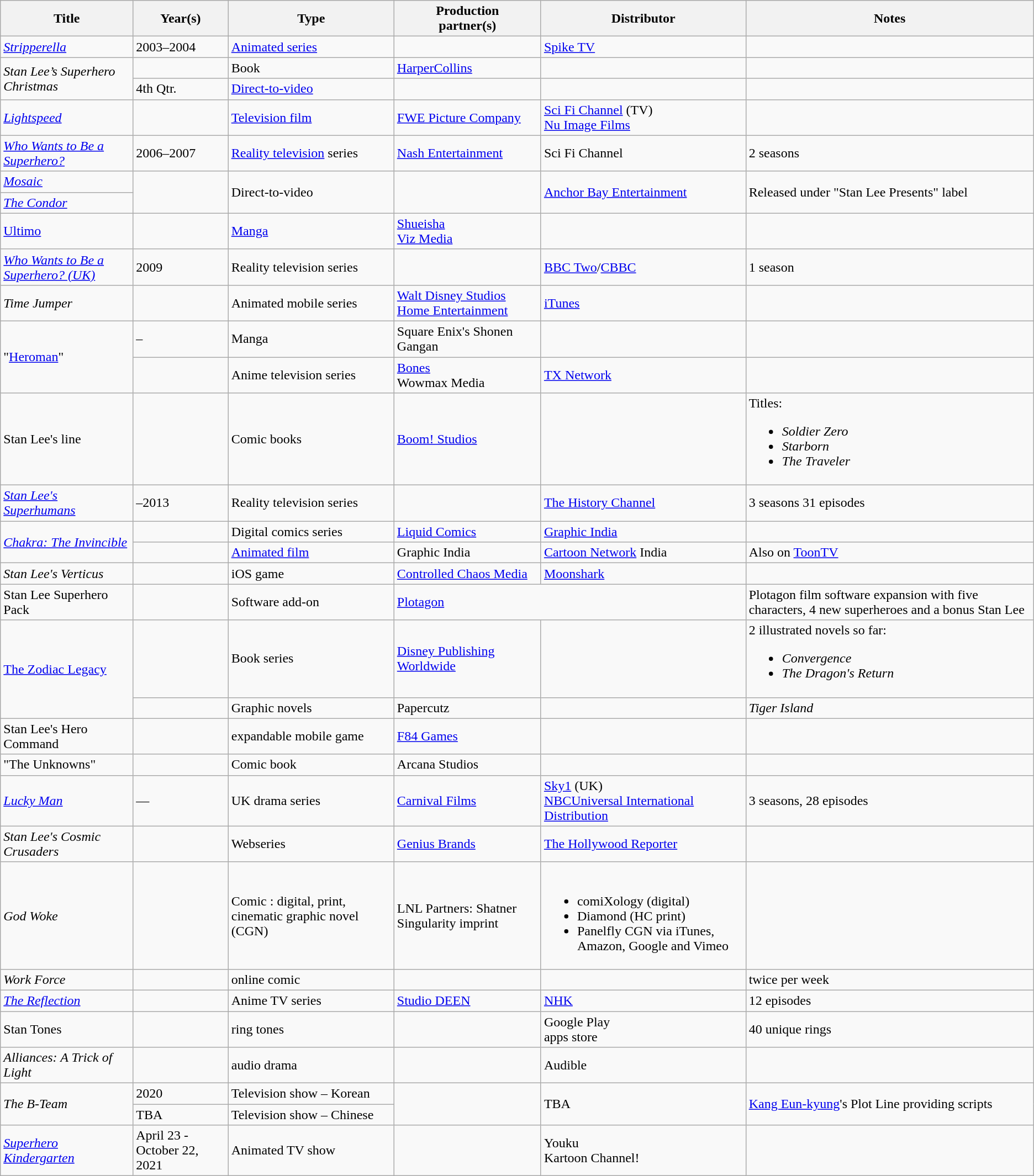<table class = "wikitable sortable">
<tr>
<th>Title</th>
<th>Year(s)</th>
<th>Type</th>
<th>Production<br>partner(s)</th>
<th>Distributor</th>
<th>Notes</th>
</tr>
<tr>
<td><em><a href='#'>Stripperella</a></em></td>
<td>2003–2004</td>
<td><a href='#'>Animated series</a></td>
<td></td>
<td><a href='#'>Spike TV</a></td>
<td></td>
</tr>
<tr>
<td rowspan=2><em>Stan Lee’s Superhero Christmas</em></td>
<td></td>
<td>Book</td>
<td><a href='#'>HarperCollins</a></td>
<td></td>
<td></td>
</tr>
<tr>
<td>4th Qtr. </td>
<td><a href='#'>Direct-to-video</a></td>
<td></td>
<td></td>
<td></td>
</tr>
<tr>
<td><em><a href='#'>Lightspeed</a></em></td>
<td></td>
<td><a href='#'>Television film</a></td>
<td><a href='#'>FWE Picture Company</a></td>
<td><a href='#'>Sci Fi Channel</a> (TV)<br><a href='#'>Nu Image Films</a></td>
<td></td>
</tr>
<tr>
<td><em><a href='#'>Who Wants to Be a Superhero?</a></em></td>
<td>2006–2007</td>
<td><a href='#'>Reality television</a> series</td>
<td><a href='#'>Nash Entertainment</a></td>
<td>Sci Fi Channel</td>
<td>2 seasons</td>
</tr>
<tr>
<td><em><a href='#'>Mosaic</a></em></td>
<td rowspan=2></td>
<td rowspan=2>Direct-to-video</td>
<td rowspan=2></td>
<td rowspan=2><a href='#'>Anchor Bay Entertainment</a></td>
<td rowspan=2>Released under "Stan Lee Presents" label</td>
</tr>
<tr>
<td><em><a href='#'>The Condor</a></em></td>
</tr>
<tr>
<td><a href='#'>Ultimo</a></td>
<td></td>
<td><a href='#'>Manga</a></td>
<td><a href='#'>Shueisha</a><br><a href='#'>Viz Media</a></td>
<td></td>
<td></td>
</tr>
<tr>
<td><em><a href='#'>Who Wants to Be a Superhero? (UK)</a></em></td>
<td>2009</td>
<td>Reality television series</td>
<td></td>
<td><a href='#'>BBC Two</a>/<a href='#'>CBBC</a></td>
<td>1 season</td>
</tr>
<tr>
<td><em>Time Jumper</em></td>
<td></td>
<td>Animated mobile series</td>
<td><a href='#'>Walt Disney Studios Home Entertainment</a></td>
<td><a href='#'>iTunes</a></td>
<td></td>
</tr>
<tr>
<td rowspan=2>"<a href='#'>Heroman</a>"</td>
<td>–</td>
<td>Manga</td>
<td>Square Enix's Shonen Gangan</td>
<td></td>
<td></td>
</tr>
<tr>
<td></td>
<td>Anime television series</td>
<td><a href='#'>Bones</a><br>Wowmax Media</td>
<td><a href='#'>TX Network</a></td>
<td></td>
</tr>
<tr>
<td>Stan Lee's line</td>
<td></td>
<td>Comic books</td>
<td><a href='#'>Boom! Studios</a></td>
<td></td>
<td>Titles:<br><ul><li><em>Soldier Zero</em></li><li><em>Starborn</em></li><li><em>The Traveler</em></li></ul></td>
</tr>
<tr>
<td><em><a href='#'>Stan Lee's Superhumans</a></em></td>
<td> –2013</td>
<td>Reality television series</td>
<td></td>
<td><a href='#'>The History Channel</a></td>
<td>3 seasons 31 episodes</td>
</tr>
<tr>
<td rowspan = "2"><em><a href='#'>Chakra: The Invincible</a></em></td>
<td></td>
<td>Digital comics series</td>
<td><a href='#'>Liquid Comics</a></td>
<td><a href='#'>Graphic India</a></td>
<td></td>
</tr>
<tr>
<td></td>
<td><a href='#'>Animated film</a></td>
<td>Graphic India</td>
<td><a href='#'>Cartoon Network</a> India</td>
<td>Also on <a href='#'>ToonTV</a></td>
</tr>
<tr>
<td><em>Stan Lee's Verticus</em></td>
<td></td>
<td>iOS game</td>
<td><a href='#'>Controlled Chaos Media</a></td>
<td><a href='#'>Moonshark</a></td>
<td></td>
</tr>
<tr>
<td>Stan Lee Superhero Pack</td>
<td></td>
<td>Software add-on</td>
<td colspan=2><a href='#'>Plotagon</a></td>
<td>Plotagon film software expansion with five characters, 4 new superheroes and a bonus Stan Lee</td>
</tr>
<tr>
<td rowspan=2><a href='#'>The Zodiac Legacy</a></td>
<td></td>
<td>Book series</td>
<td><a href='#'>Disney Publishing Worldwide</a></td>
<td></td>
<td>2 illustrated novels so far:<br><ul><li><em>Convergence</em></li><li><em>The Dragon's Return</em></li></ul></td>
</tr>
<tr>
<td></td>
<td>Graphic novels</td>
<td>Papercutz</td>
<td></td>
<td><em>Tiger Island</em></td>
</tr>
<tr>
<td>Stan Lee's Hero Command</td>
<td></td>
<td>expandable mobile game</td>
<td><a href='#'>F84 Games</a></td>
<td></td>
<td></td>
</tr>
<tr>
<td>"The Unknowns"</td>
<td></td>
<td>Comic book</td>
<td>Arcana Studios</td>
<td></td>
<td></td>
</tr>
<tr>
<td><em><a href='#'>Lucky Man</a></em></td>
<td> —  </td>
<td>UK drama series</td>
<td><a href='#'>Carnival Films</a></td>
<td><a href='#'>Sky1</a> (UK)<br><a href='#'>NBCUniversal International Distribution</a></td>
<td>3 seasons, 28 episodes</td>
</tr>
<tr>
<td><em>Stan Lee's Cosmic Crusaders</em></td>
<td></td>
<td>Webseries</td>
<td><a href='#'>Genius Brands</a></td>
<td><a href='#'>The Hollywood Reporter</a></td>
<td></td>
</tr>
<tr>
<td><em>God Woke</em></td>
<td></td>
<td>Comic : digital, print, cinematic graphic novel (CGN)</td>
<td>LNL Partners: Shatner Singularity imprint</td>
<td><br><ul><li>comiXology (digital)</li><li>Diamond (HC print)</li><li>Panelfly CGN via iTunes, Amazon, Google and Vimeo</li></ul></td>
<td></td>
</tr>
<tr>
<td><em>Work Force</em></td>
<td></td>
<td>online comic</td>
<td></td>
<td></td>
<td>twice per week</td>
</tr>
<tr>
<td><em><a href='#'>The Reflection</a></em></td>
<td></td>
<td>Anime TV series</td>
<td><a href='#'>Studio DEEN</a></td>
<td><a href='#'>NHK</a></td>
<td>12 episodes</td>
</tr>
<tr>
<td>Stan Tones</td>
<td></td>
<td>ring tones</td>
<td></td>
<td>Google Play<br>apps store</td>
<td>40 unique rings</td>
</tr>
<tr>
<td><em>Alliances: A Trick of Light</em></td>
<td></td>
<td>audio drama</td>
<td></td>
<td>Audible</td>
<td></td>
</tr>
<tr>
<td rowspan=2><em>The B-Team</em></td>
<td>2020</td>
<td>Television show – Korean</td>
<td rowspan=2></td>
<td rowspan=2>TBA</td>
<td rowspan=2><a href='#'>Kang Eun-kyung</a>'s Plot Line providing scripts</td>
</tr>
<tr>
<td>TBA</td>
<td>Television show – Chinese</td>
</tr>
<tr>
<td><em><a href='#'>Superhero Kindergarten</a></em></td>
<td>April 23 - October 22, 2021</td>
<td>Animated TV show</td>
<td></td>
<td>Youku<br>Kartoon Channel!</td>
<td></td>
</tr>
</table>
